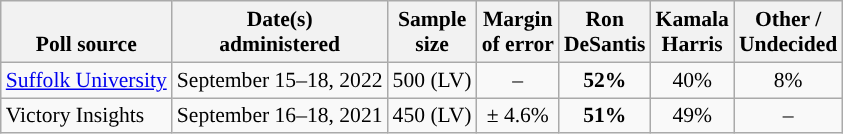<table class="wikitable sortable mw-datatable" style="font-size:90%;text-align:center;line-height:17px">
<tr valign=bottom>
<th>Poll source</th>
<th>Date(s)<br>administered</th>
<th>Sample<br>size</th>
<th>Margin<br>of error</th>
<th class="unsortable">Ron<br>DeSantis<br></th>
<th class="unsortable">Kamala<br>Harris<br></th>
<th class="unsortable">Other /<br>Undecided</th>
</tr>
<tr>
<td style="text-align:left;"><a href='#'>Suffolk University</a></td>
<td data-sort-value=2022-09-18>September 15–18, 2022</td>
<td>500 (LV)</td>
<td>–</td>
<td style="background-color:"><strong>52%</strong></td>
<td>40%</td>
<td>8%</td>
</tr>
<tr>
<td style="text-align:left;">Victory Insights</td>
<td>September 16–18, 2021</td>
<td>450 (LV)</td>
<td>± 4.6%</td>
<td style="background-color:"><strong>51%</strong></td>
<td>49%</td>
<td>–</td>
</tr>
</table>
